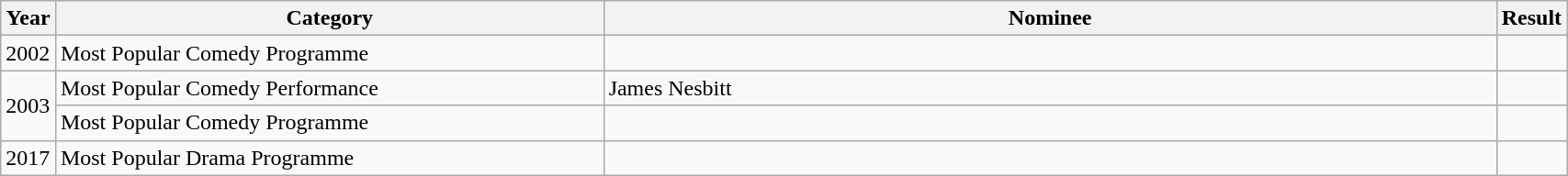<table class="wikitable" width="90%">
<tr>
<th width="3.5%">Year</th>
<th width="35%">Category</th>
<th>Nominee</th>
<th width="3.5%">Result</th>
</tr>
<tr>
<td>2002</td>
<td>Most Popular Comedy Programme</td>
<td></td>
<td></td>
</tr>
<tr>
<td rowspan="2">2003</td>
<td>Most Popular Comedy Performance</td>
<td>James Nesbitt</td>
<td></td>
</tr>
<tr>
<td>Most Popular Comedy Programme</td>
<td></td>
<td></td>
</tr>
<tr>
<td>2017</td>
<td>Most Popular Drama Programme</td>
<td></td>
<td></td>
</tr>
</table>
